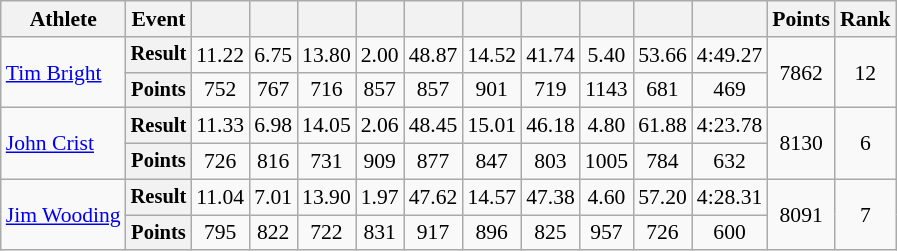<table class=wikitable style=font-size:90%;text-align:center>
<tr>
<th>Athlete</th>
<th>Event</th>
<th></th>
<th></th>
<th></th>
<th></th>
<th></th>
<th></th>
<th></th>
<th></th>
<th></th>
<th></th>
<th>Points</th>
<th>Rank</th>
</tr>
<tr>
<td align=left rowspan=2><a href='#'>Tim Bright</a></td>
<th style=font-size:95%>Result</th>
<td>11.22</td>
<td>6.75</td>
<td>13.80</td>
<td>2.00</td>
<td>48.87</td>
<td>14.52</td>
<td>41.74</td>
<td>5.40</td>
<td>53.66</td>
<td>4:49.27</td>
<td rowspan=2>7862</td>
<td rowspan=2>12</td>
</tr>
<tr>
<th style=font-size:95%>Points</th>
<td>752</td>
<td>767</td>
<td>716</td>
<td>857</td>
<td>857</td>
<td>901</td>
<td>719</td>
<td>1143</td>
<td>681</td>
<td>469</td>
</tr>
<tr>
<td align=left rowspan=2><a href='#'>John Crist</a></td>
<th style=font-size:95%>Result</th>
<td>11.33</td>
<td>6.98</td>
<td>14.05</td>
<td>2.06</td>
<td>48.45</td>
<td>15.01</td>
<td>46.18</td>
<td>4.80</td>
<td>61.88</td>
<td>4:23.78</td>
<td rowspan=2>8130</td>
<td rowspan=2>6</td>
</tr>
<tr>
<th style=font-size:95%>Points</th>
<td>726</td>
<td>816</td>
<td>731</td>
<td>909</td>
<td>877</td>
<td>847</td>
<td>803</td>
<td>1005</td>
<td>784</td>
<td>632</td>
</tr>
<tr>
<td align=left rowspan=2><a href='#'>Jim Wooding</a></td>
<th style=font-size:95%>Result</th>
<td>11.04</td>
<td>7.01</td>
<td>13.90</td>
<td>1.97</td>
<td>47.62</td>
<td>14.57</td>
<td>47.38</td>
<td>4.60</td>
<td>57.20</td>
<td>4:28.31</td>
<td rowspan=2>8091</td>
<td rowspan=2>7</td>
</tr>
<tr>
<th style=font-size:95%>Points</th>
<td>795</td>
<td>822</td>
<td>722</td>
<td>831</td>
<td>917</td>
<td>896</td>
<td>825</td>
<td>957</td>
<td>726</td>
<td>600</td>
</tr>
</table>
